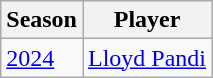<table class="wikitable">
<tr>
<th>Season</th>
<th>Player</th>
</tr>
<tr>
<td><a href='#'>2024</a></td>
<td><a href='#'>Lloyd Pandi</a></td>
</tr>
</table>
